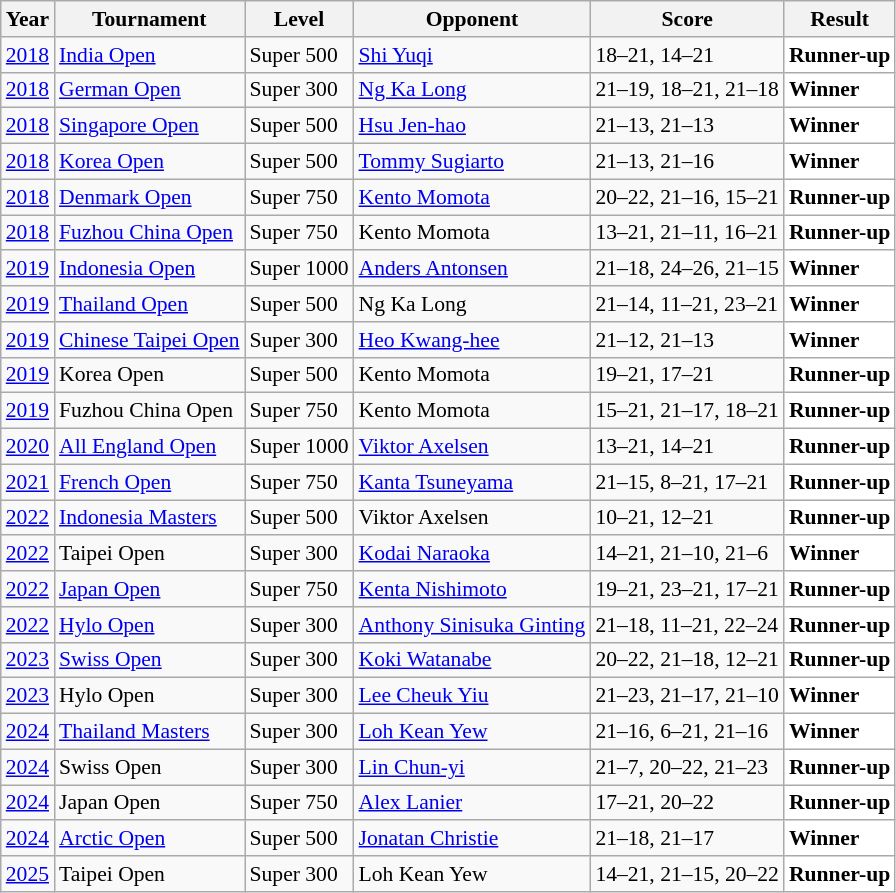<table class="sortable wikitable" style="font-size: 90%;">
<tr>
<th>Year</th>
<th>Tournament</th>
<th>Level</th>
<th>Opponent</th>
<th>Score</th>
<th>Result</th>
</tr>
<tr>
<td align="center"><a href='#'>2018</a></td>
<td align="left"><a href='#'>India Open</a></td>
<td align="left">Super 500</td>
<td align="left"> <a href='#'>Shi Yuqi</a></td>
<td align="left">18–21, 14–21</td>
<td style="text-align:left; background:white"> <strong>Runner-up</strong></td>
</tr>
<tr>
<td align="center"><a href='#'>2018</a></td>
<td align="left"><a href='#'>German Open</a></td>
<td align="left">Super 300</td>
<td align="left"> <a href='#'>Ng Ka Long</a></td>
<td algin="left">21–19, 18–21, 21–18</td>
<td style="text-align:left; background:white"> <strong>Winner</strong></td>
</tr>
<tr>
<td align="center"><a href='#'>2018</a></td>
<td align="left"><a href='#'>Singapore Open</a></td>
<td align="left">Super 500</td>
<td align="left"> <a href='#'>Hsu Jen-hao</a></td>
<td algin="left">21–13, 21–13</td>
<td style="text-align:left; background:white"> <strong>Winner</strong></td>
</tr>
<tr>
<td align="center"><a href='#'>2018</a></td>
<td align="left"><a href='#'>Korea Open</a></td>
<td align="left">Super 500</td>
<td align="left"> <a href='#'>Tommy Sugiarto</a></td>
<td algin="left">21–13, 21–16</td>
<td style="text-align:left; background:white"> <strong>Winner</strong></td>
</tr>
<tr>
<td align="center"><a href='#'>2018</a></td>
<td align="left"><a href='#'>Denmark Open</a></td>
<td align="left">Super 750</td>
<td align="left"> <a href='#'>Kento Momota</a></td>
<td align="left">20–22, 21–16, 15–21</td>
<td style="text-align:left; background:white"> <strong>Runner-up</strong></td>
</tr>
<tr>
<td align="center"><a href='#'>2018</a></td>
<td align="left"><a href='#'>Fuzhou China Open</a></td>
<td align="left">Super 750</td>
<td align="left"> Kento Momota</td>
<td align="left">13–21, 21–11, 16–21</td>
<td style="text-align:left; background:white"> <strong>Runner-up</strong></td>
</tr>
<tr>
<td align="center"><a href='#'>2019</a></td>
<td align="left"><a href='#'>Indonesia Open</a></td>
<td align="left">Super 1000</td>
<td align="left"> <a href='#'>Anders Antonsen</a></td>
<td align="left">21–18, 24–26, 21–15</td>
<td style="text-align:left; background:white"> <strong>Winner</strong></td>
</tr>
<tr>
<td align="center"><a href='#'>2019</a></td>
<td align="left"><a href='#'>Thailand Open</a></td>
<td align="left">Super 500</td>
<td align="left"> Ng Ka Long</td>
<td align="left">21–14, 11–21, 23–21</td>
<td style="text-align:left; background:white"> <strong>Winner</strong></td>
</tr>
<tr>
<td align="center"><a href='#'>2019</a></td>
<td align="left"><a href='#'>Chinese Taipei Open</a></td>
<td align="left">Super 300</td>
<td align="left"> <a href='#'>Heo Kwang-hee</a></td>
<td align="left">21–12, 21–13</td>
<td style="text-align:left; background:white"> <strong>Winner</strong></td>
</tr>
<tr>
<td align="center"><a href='#'>2019</a></td>
<td align="left">Korea Open</td>
<td align="left">Super 500</td>
<td align="left"> Kento Momota</td>
<td align="left">19–21, 17–21</td>
<td style="text-align:left; background:white"> <strong>Runner-up</strong></td>
</tr>
<tr>
<td align="center"><a href='#'>2019</a></td>
<td align="left">Fuzhou China Open</td>
<td align="left">Super 750</td>
<td align="left"> Kento Momota</td>
<td align="left">15–21, 21–17, 18–21</td>
<td style="text-align:left; background:white"> <strong>Runner-up</strong></td>
</tr>
<tr>
<td align="center"><a href='#'>2020</a></td>
<td align="left"><a href='#'>All England Open</a></td>
<td align="left">Super 1000</td>
<td align="left"> <a href='#'>Viktor Axelsen</a></td>
<td align="left">13–21, 14–21</td>
<td style="text-align:left; background:white"> <strong>Runner-up</strong></td>
</tr>
<tr>
<td align="center"><a href='#'>2021</a></td>
<td align="left"><a href='#'>French Open</a></td>
<td align="left">Super 750</td>
<td align="left"> <a href='#'>Kanta Tsuneyama</a></td>
<td align="left">21–15, 8–21, 17–21</td>
<td style="text-align:left; background:white"> <strong>Runner-up</strong></td>
</tr>
<tr>
<td align="center"><a href='#'>2022</a></td>
<td align="left"><a href='#'>Indonesia Masters</a></td>
<td align="left">Super 500</td>
<td align="left"> Viktor Axelsen</td>
<td align="left">10–21, 12–21</td>
<td style="text-align:left; background:white"> <strong>Runner-up</strong></td>
</tr>
<tr>
<td align="center"><a href='#'>2022</a></td>
<td align="left">Taipei Open</td>
<td align="left">Super 300</td>
<td align="left"> <a href='#'>Kodai Naraoka</a></td>
<td align="left">14–21, 21–10, 21–6</td>
<td style="text-align:left; background:white"> <strong>Winner</strong></td>
</tr>
<tr>
<td align="center"><a href='#'>2022</a></td>
<td align="left"><a href='#'>Japan Open</a></td>
<td align="left">Super 750</td>
<td align="left"> <a href='#'>Kenta Nishimoto</a></td>
<td align="left">19–21, 23–21, 17–21</td>
<td style="text-align:left; background:white"> <strong>Runner-up</strong></td>
</tr>
<tr>
<td align="center"><a href='#'>2022</a></td>
<td align="left"><a href='#'>Hylo Open</a></td>
<td align="left">Super 300</td>
<td align="left"> <a href='#'>Anthony Sinisuka Ginting</a></td>
<td align="left">21–18, 11–21, 22–24</td>
<td style="text-align:left; background:white"> <strong>Runner-up</strong></td>
</tr>
<tr>
<td align="center"><a href='#'>2023</a></td>
<td align="left"><a href='#'>Swiss Open</a></td>
<td align="left">Super 300</td>
<td align="left"> <a href='#'>Koki Watanabe</a></td>
<td align="left">20–22, 21–18, 12–21</td>
<td style="text-align:left; background:white"> <strong>Runner-up</strong></td>
</tr>
<tr>
<td align="center"><a href='#'>2023</a></td>
<td align="left">Hylo Open</td>
<td align="left">Super 300</td>
<td align="left"> <a href='#'>Lee Cheuk Yiu</a></td>
<td align="left">21–23, 21–17, 21–10</td>
<td style="text-align:left; background:white"> <strong>Winner</strong></td>
</tr>
<tr>
<td align="center"><a href='#'>2024</a></td>
<td align="left"><a href='#'>Thailand Masters</a></td>
<td align="left">Super 300</td>
<td align="left"> <a href='#'>Loh Kean Yew</a></td>
<td align="left">21–16, 6–21, 21–16</td>
<td style="text-align:left; background:white"> <strong>Winner</strong></td>
</tr>
<tr>
<td align="center"><a href='#'>2024</a></td>
<td align="left">Swiss Open</td>
<td align="left">Super 300</td>
<td align="left"> <a href='#'>Lin Chun-yi</a></td>
<td align="left">21–7, 20–22, 21–23</td>
<td style="text-align:left; background:white"> <strong>Runner-up</strong></td>
</tr>
<tr>
<td align="center"><a href='#'>2024</a></td>
<td align="left">Japan Open</td>
<td align="left">Super 750</td>
<td align="left"> <a href='#'>Alex Lanier</a></td>
<td align="left">17–21, 20–22</td>
<td style="text-align:left; background:white "> <strong>Runner-up</strong></td>
</tr>
<tr>
<td align="center"><a href='#'>2024</a></td>
<td align="left"><a href='#'>Arctic Open</a></td>
<td align="left">Super 500</td>
<td align="left"> <a href='#'>Jonatan Christie</a></td>
<td align="left">21–18, 21–17</td>
<td style="text-align:left; background:white "> <strong>Winner</strong></td>
</tr>
<tr>
<td align="center"><a href='#'>2025</a></td>
<td align="left">Taipei Open</td>
<td align="left">Super 300</td>
<td align="left"> Loh Kean Yew</td>
<td align="left">14–21, 21–15, 20–22</td>
<td style="text-align:left; background: white "> <strong>Runner-up</strong></td>
</tr>
</table>
